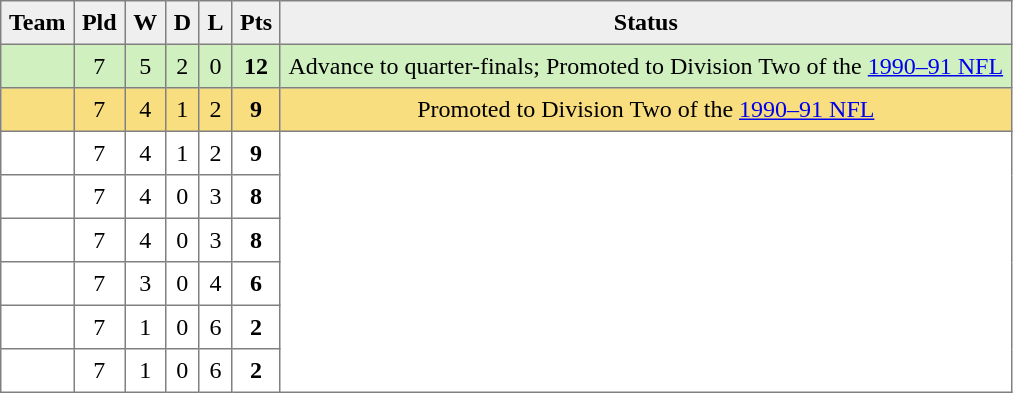<table style=border-collapse:collapse border=1 cellspacing=0 cellpadding=5>
<tr align=center bgcolor=#efefef>
<th>Team</th>
<th>Pld</th>
<th>W</th>
<th>D</th>
<th>L</th>
<th>Pts</th>
<th>Status</th>
</tr>
<tr align=center style="background:#D0F0C0;">
<td style="text-align:left;"> </td>
<td>7</td>
<td>5</td>
<td>2</td>
<td>0</td>
<td><strong>12</strong></td>
<td rowspan=1>Advance to quarter-finals; Promoted to Division Two of the <a href='#'>1990–91 NFL</a></td>
</tr>
<tr align=center style="background:#F8DE7E;">
<td style="text-align:left;"> </td>
<td>7</td>
<td>4</td>
<td>1</td>
<td>2</td>
<td><strong>9</strong></td>
<td rowspan=1>Promoted to Division Two of the <a href='#'>1990–91 NFL</a></td>
</tr>
<tr align=center style="background:#FFFFFF;">
<td style="text-align:left;"> </td>
<td>7</td>
<td>4</td>
<td>1</td>
<td>2</td>
<td><strong>9</strong></td>
<td rowspan=6></td>
</tr>
<tr align=center style="background:#FFFFFF;">
<td style="text-align:left;"> </td>
<td>7</td>
<td>4</td>
<td>0</td>
<td>3</td>
<td><strong>8</strong></td>
</tr>
<tr align=center style="background:#FFFFFF;">
<td style="text-align:left;"> </td>
<td>7</td>
<td>4</td>
<td>0</td>
<td>3</td>
<td><strong>8</strong></td>
</tr>
<tr align=center style="background:#FFFFFF;">
<td style="text-align:left;"> </td>
<td>7</td>
<td>3</td>
<td>0</td>
<td>4</td>
<td><strong>6</strong></td>
</tr>
<tr align=center style="background:#FFFFFF;">
<td style="text-align:left;"> </td>
<td>7</td>
<td>1</td>
<td>0</td>
<td>6</td>
<td><strong>2</strong></td>
</tr>
<tr align=center style="background:#FFFFFF;">
<td style="text-align:left;"> </td>
<td>7</td>
<td>1</td>
<td>0</td>
<td>6</td>
<td><strong>2</strong></td>
</tr>
</table>
